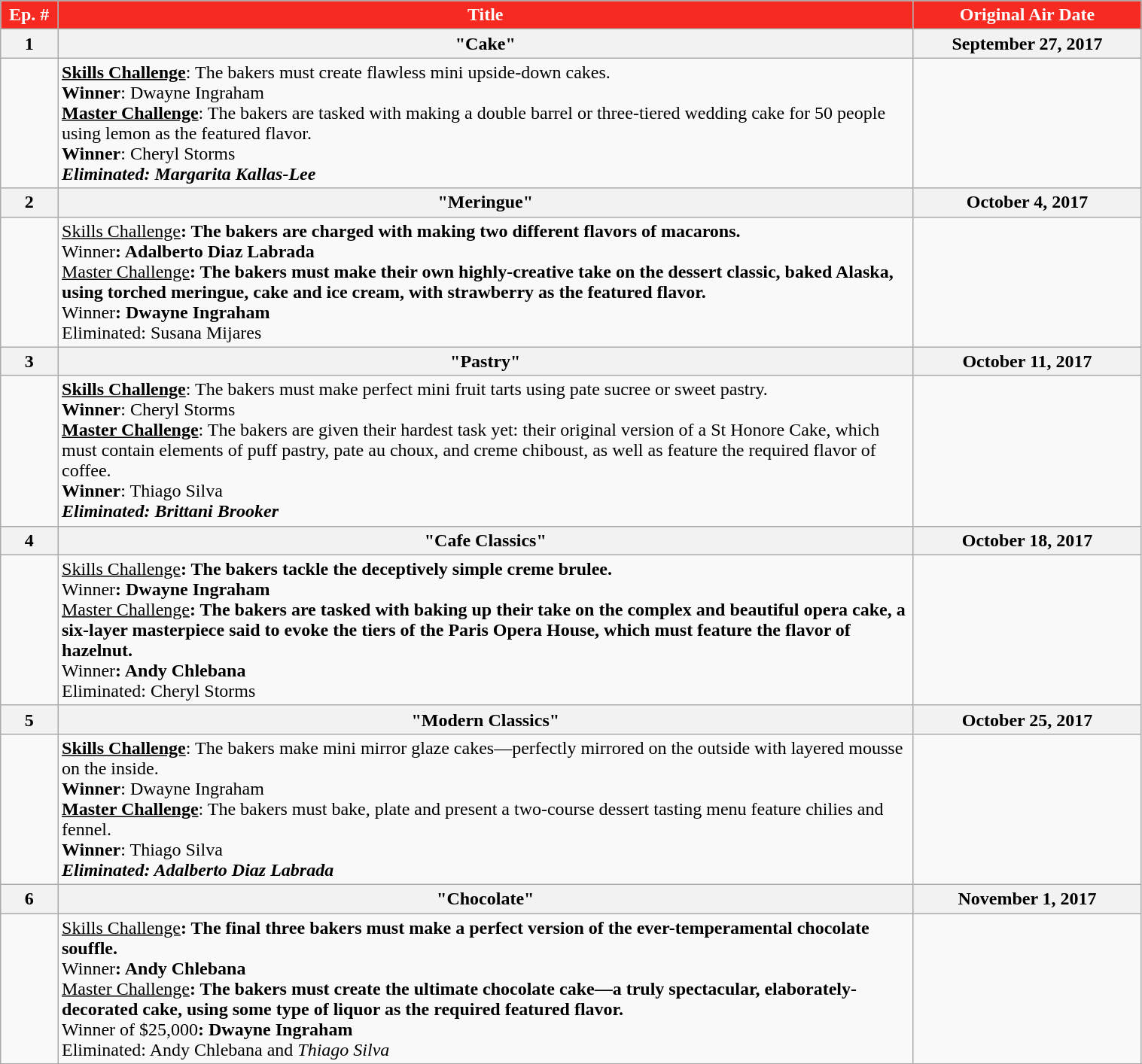<table class="wikitable plainrowheaders" style="width:80%;">
<tr>
<th style="background-color: #f62a20; color: #FFFFFF;" width=5%>Ep. #</th>
<th style="background-color: #f62a20; color: #FFFFFF;">Title</th>
<th style="background-color: #f62a20; color: #FFFFFF;" width=20%>Original Air Date</th>
</tr>
<tr>
<th align="center">1</th>
<th>"Cake"</th>
<th>September 27, 2017</th>
</tr>
<tr>
<td></td>
<td><strong><u>Skills Challenge</u></strong>: The bakers must create flawless mini upside-down cakes.<br><strong>Winner</strong>: Dwayne Ingraham<br><strong><u>Master Challenge</u></strong>: The bakers are tasked with making a double barrel or three-tiered wedding cake for 50 people using lemon as the featured flavor.<br><strong>Winner</strong>: Cheryl Storms<br><strong><em>Eliminated<strong>:<em> </em>Margarita Kallas-Lee<em></td>
<td></td>
</tr>
<tr>
<th align="center">2</th>
<th>"Meringue"</th>
<th>October 4, 2017</th>
</tr>
<tr>
<td></td>
<td></strong><u>Skills Challenge</u><strong>: The bakers are charged with making two different flavors of macarons.<br></strong>Winner<strong>: Adalberto Diaz Labrada<br></strong><u>Master Challenge</u><strong>: The bakers must make their own highly-creative take on the dessert classic, baked Alaska, using torched meringue, cake and ice cream, with strawberry as the featured flavor.<br></strong>Winner<strong>: Dwayne Ingraham<br></em></strong>Eliminated</strong>: Susana Mijares</em></td>
<td></td>
</tr>
<tr>
<th align="center">3</th>
<th>"Pastry"</th>
<th>October 11, 2017</th>
</tr>
<tr>
<td></td>
<td><strong><u>Skills Challenge</u></strong>: The bakers must make perfect mini fruit tarts using pate sucree or sweet pastry.<br><strong>Winner</strong>: Cheryl Storms<br><strong><u>Master Challenge</u></strong>: The bakers are given their hardest task yet: their original version of a St Honore Cake, which must contain elements of puff pastry, pate au choux, and creme chiboust, as well as feature the required flavor of coffee.<br><strong>Winner</strong>: Thiago Silva<br><strong><em>Eliminated<strong>: Brittani Brooker<em></td>
<td></td>
</tr>
<tr>
<th align="center">4</th>
<th>"Cafe Classics"</th>
<th>October 18, 2017</th>
</tr>
<tr>
<td></td>
<td></strong><u>Skills Challenge</u><strong>: The bakers tackle the deceptively simple creme brulee.<br></strong>Winner<strong>: Dwayne Ingraham<br></strong><u>Master Challenge</u><strong>: The bakers are tasked with baking up their take on the complex and beautiful opera cake, a six-layer masterpiece said to evoke the tiers of the Paris Opera House, which must feature the flavor of hazelnut.<br></strong>Winner<strong>: Andy Chlebana<br></em></strong>Eliminated</strong>: Cheryl Storms</em></td>
<td></td>
</tr>
<tr>
<th>5</th>
<th>"Modern Classics"</th>
<th>October 25, 2017</th>
</tr>
<tr>
<td></td>
<td><strong><u>Skills Challenge</u></strong>: The bakers make mini mirror glaze cakes—perfectly mirrored on the outside with layered mousse on the inside.<br><strong>Winner</strong>: Dwayne Ingraham<br><strong><u>Master Challenge</u></strong>: The bakers must bake, plate and present a two-course dessert tasting menu feature chilies and fennel.<br><strong>Winner</strong>: Thiago Silva<br><strong><em>Eliminated<strong>: Adalberto Diaz Labrada<em></td>
<td></td>
</tr>
<tr>
<th>6</th>
<th>"Chocolate"</th>
<th>November 1, 2017</th>
</tr>
<tr>
<td></td>
<td></strong><u>Skills Challenge</u><strong>: The final three bakers must make a perfect version of the ever-temperamental chocolate souffle.<br></strong>Winner<strong>: Andy Chlebana<br></strong><u>Master Challenge</u><strong>: The bakers must create the ultimate chocolate cake—a truly spectacular, elaborately-decorated cake, using some type of liquor as the required featured flavor.<br></strong>Winner of $25,000<strong>: Dwayne Ingraham<br></em></strong>Eliminated</strong>: Andy Chlebana</em> and <em>Thiago Silva</em></td>
<td></td>
</tr>
</table>
